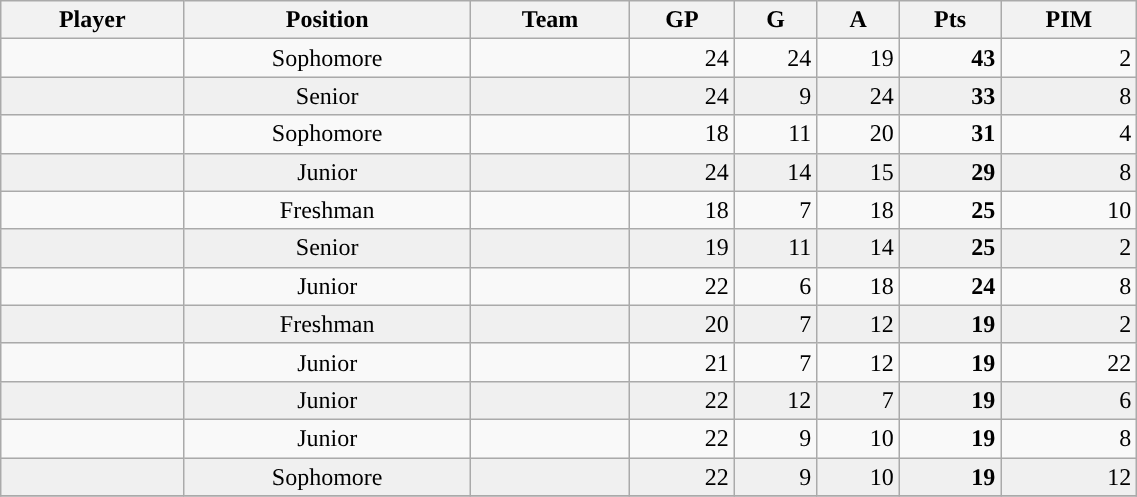<table class="wikitable sortable" style="text-align: center; "width=60%">
<tr>
<th>Player</th>
<th>Position</th>
<th>Team</th>
<th>GP</th>
<th>G</th>
<th>A</th>
<th>Pts</th>
<th>PIM</th>
</tr>
<tr>
<td style="text-align: left"></td>
<td>Sophomore</td>
<td><strong><a href='#'></a></strong></td>
<td style="text-align: right">24</td>
<td style="text-align: right">24</td>
<td style="text-align: right">19</td>
<td style="text-align: right"><strong>43</strong></td>
<td style="text-align: right">2</td>
</tr>
<tr bgcolor=f0f0f0>
<td style="text-align: left"></td>
<td>Senior</td>
<td><strong><a href='#'></a></strong></td>
<td style="text-align: right">24</td>
<td style="text-align: right">9</td>
<td style="text-align: right">24</td>
<td style="text-align: right"><strong>33</strong></td>
<td style="text-align: right">8</td>
</tr>
<tr>
<td style="text-align: left"></td>
<td>Sophomore</td>
<td><strong><a href='#'></a></strong></td>
<td style="text-align: right">18</td>
<td style="text-align: right">11</td>
<td style="text-align: right">20</td>
<td style="text-align: right"><strong>31</strong></td>
<td style="text-align: right">4</td>
</tr>
<tr bgcolor=f0f0f0>
<td style="text-align: left"></td>
<td>Junior</td>
<td><strong><a href='#'></a></strong></td>
<td style="text-align: right">24</td>
<td style="text-align: right">14</td>
<td style="text-align: right">15</td>
<td style="text-align: right"><strong>29</strong></td>
<td style="text-align: right">8</td>
</tr>
<tr>
<td style="text-align: left"></td>
<td>Freshman</td>
<td><strong><a href='#'></a></strong></td>
<td style="text-align: right">18</td>
<td style="text-align: right">7</td>
<td style="text-align: right">18</td>
<td style="text-align: right"><strong>25</strong></td>
<td style="text-align: right">10</td>
</tr>
<tr bgcolor=f0f0f0>
<td style="text-align: left"></td>
<td>Senior</td>
<td><strong><a href='#'></a></strong></td>
<td style="text-align: right">19</td>
<td style="text-align: right">11</td>
<td style="text-align: right">14</td>
<td style="text-align: right"><strong>25</strong></td>
<td style="text-align: right">2</td>
</tr>
<tr>
<td style="text-align: left"></td>
<td>Junior</td>
<td><strong><a href='#'></a></strong></td>
<td style="text-align: right">22</td>
<td style="text-align: right">6</td>
<td style="text-align: right">18</td>
<td style="text-align: right"><strong>24</strong></td>
<td style="text-align: right">8</td>
</tr>
<tr bgcolor=f0f0f0>
<td style="text-align: left"></td>
<td>Freshman</td>
<td><strong><a href='#'></a></strong></td>
<td style="text-align: right">20</td>
<td style="text-align: right">7</td>
<td style="text-align: right">12</td>
<td style="text-align: right"><strong>19</strong></td>
<td style="text-align: right">2</td>
</tr>
<tr>
<td style="text-align: left"></td>
<td>Junior</td>
<td><strong><a href='#'></a></strong></td>
<td style="text-align: right">21</td>
<td style="text-align: right">7</td>
<td style="text-align: right">12</td>
<td style="text-align: right"><strong>19</strong></td>
<td style="text-align: right">22</td>
</tr>
<tr bgcolor=f0f0f0>
<td style="text-align: left"></td>
<td>Junior</td>
<td><strong><a href='#'></a></strong></td>
<td style="text-align: right">22</td>
<td style="text-align: right">12</td>
<td style="text-align: right">7</td>
<td style="text-align: right"><strong>19</strong></td>
<td style="text-align: right">6</td>
</tr>
<tr>
<td style="text-align: left"></td>
<td>Junior</td>
<td><strong><a href='#'></a></strong></td>
<td style="text-align: right">22</td>
<td style="text-align: right">9</td>
<td style="text-align: right">10</td>
<td style="text-align: right"><strong>19</strong></td>
<td style="text-align: right">8</td>
</tr>
<tr bgcolor=f0f0f0>
<td style="text-align: left"></td>
<td>Sophomore</td>
<td><strong><a href='#'></a></strong></td>
<td style="text-align: right">22</td>
<td style="text-align: right">9</td>
<td style="text-align: right">10</td>
<td style="text-align: right"><strong>19</strong></td>
<td style="text-align: right">12</td>
</tr>
<tr>
</tr>
</table>
